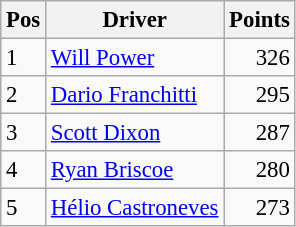<table class="wikitable" style="font-size: 95%;">
<tr>
<th>Pos</th>
<th>Driver</th>
<th>Points</th>
</tr>
<tr>
<td>1</td>
<td> <a href='#'>Will Power</a></td>
<td align="right">326</td>
</tr>
<tr>
<td>2</td>
<td> <a href='#'>Dario Franchitti</a></td>
<td align="right">295</td>
</tr>
<tr>
<td>3</td>
<td> <a href='#'>Scott Dixon</a></td>
<td align="right">287</td>
</tr>
<tr>
<td>4</td>
<td> <a href='#'>Ryan Briscoe</a></td>
<td align="right">280</td>
</tr>
<tr>
<td>5</td>
<td> <a href='#'>Hélio Castroneves</a></td>
<td align="right">273</td>
</tr>
</table>
